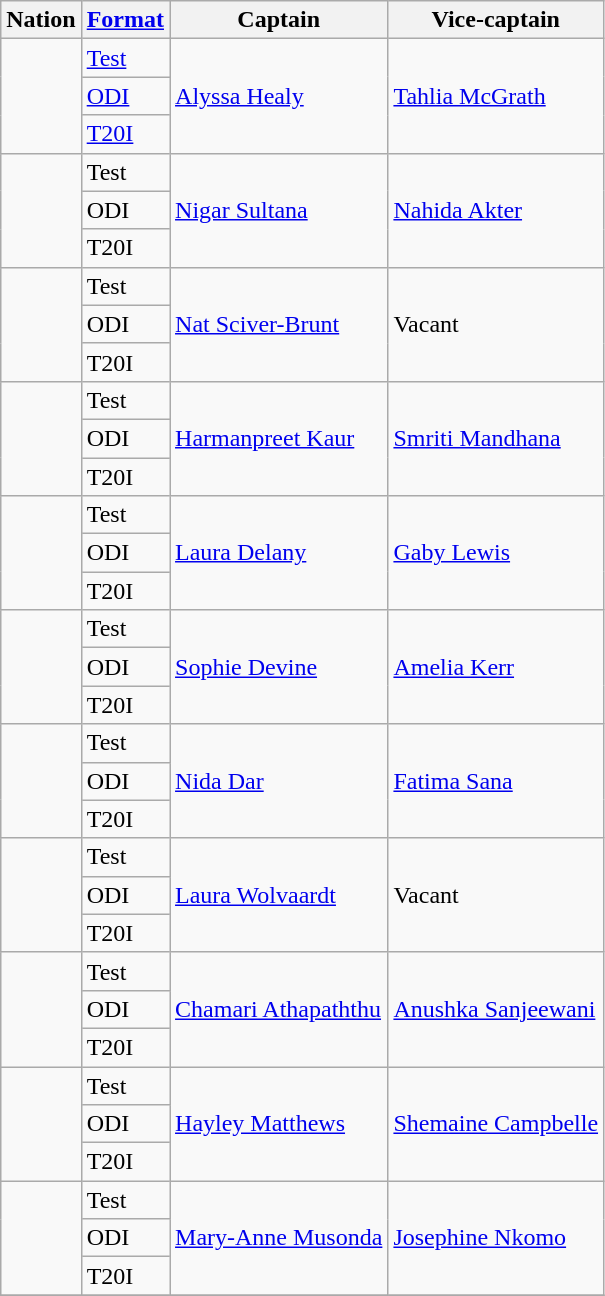<table class="wikitable" style="text-align:left">
<tr>
<th>Nation</th>
<th><a href='#'>Format</a></th>
<th>Captain</th>
<th>Vice-captain</th>
</tr>
<tr>
<td rowspan="3"></td>
<td><a href='#'>Test</a></td>
<td rowspan="3"><a href='#'>Alyssa Healy</a></td>
<td rowspan="3"><a href='#'>Tahlia McGrath</a></td>
</tr>
<tr>
<td><a href='#'>ODI</a></td>
</tr>
<tr>
<td><a href='#'>T20I</a></td>
</tr>
<tr>
<td rowspan=3></td>
<td>Test</td>
<td rowspan="3"><a href='#'>Nigar Sultana</a></td>
<td rowspan="3"><a href='#'>Nahida Akter</a></td>
</tr>
<tr>
<td>ODI</td>
</tr>
<tr>
<td>T20I</td>
</tr>
<tr>
<td rowspan="3"></td>
<td>Test</td>
<td rowspan="3"><a href='#'>Nat Sciver-Brunt</a></td>
<td rowspan="3">Vacant</td>
</tr>
<tr>
<td>ODI</td>
</tr>
<tr>
<td>T20I</td>
</tr>
<tr>
<td rowspan=3></td>
<td>Test</td>
<td rowspan=3><a href='#'>Harmanpreet Kaur</a></td>
<td rowspan=3><a href='#'>Smriti Mandhana</a></td>
</tr>
<tr>
<td>ODI</td>
</tr>
<tr>
<td>T20I</td>
</tr>
<tr>
<td rowspan=3></td>
<td>Test</td>
<td rowspan=3><a href='#'>Laura Delany</a></td>
<td rowspan=3><a href='#'>Gaby Lewis</a></td>
</tr>
<tr>
<td>ODI</td>
</tr>
<tr>
<td>T20I</td>
</tr>
<tr>
<td rowspan=3></td>
<td>Test</td>
<td rowspan=3><a href='#'>Sophie Devine</a></td>
<td rowspan=3><a href='#'>Amelia Kerr</a></td>
</tr>
<tr>
<td>ODI</td>
</tr>
<tr>
<td>T20I</td>
</tr>
<tr>
<td rowspan="3"></td>
<td>Test</td>
<td rowspan="3"><a href='#'>Nida Dar</a></td>
<td rowspan="3"><a href='#'>Fatima Sana</a></td>
</tr>
<tr>
<td>ODI</td>
</tr>
<tr>
<td>T20I</td>
</tr>
<tr>
<td rowspan="3"></td>
<td>Test</td>
<td rowspan="3"><a href='#'>Laura Wolvaardt</a></td>
<td rowspan="3">Vacant</td>
</tr>
<tr>
<td>ODI</td>
</tr>
<tr>
<td>T20I</td>
</tr>
<tr>
<td rowspan=3></td>
<td>Test</td>
<td rowspan=3><a href='#'>Chamari Athapaththu</a></td>
<td rowspan=3><a href='#'>Anushka Sanjeewani </a></td>
</tr>
<tr>
<td>ODI</td>
</tr>
<tr>
<td>T20I</td>
</tr>
<tr>
<td rowspan=3></td>
<td>Test</td>
<td rowspan=3><a href='#'>Hayley Matthews</a></td>
<td rowspan=3><a href='#'>Shemaine Campbelle</a></td>
</tr>
<tr>
<td>ODI</td>
</tr>
<tr>
<td>T20I</td>
</tr>
<tr>
<td rowspan=3></td>
<td>Test</td>
<td rowspan=3><a href='#'>Mary-Anne Musonda</a></td>
<td rowspan=3><a href='#'>Josephine Nkomo</a></td>
</tr>
<tr>
<td>ODI</td>
</tr>
<tr>
<td>T20I</td>
</tr>
<tr>
</tr>
</table>
